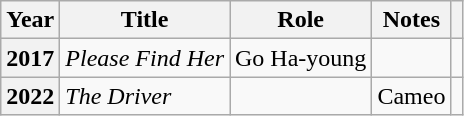<table class="wikitable plainrowheaders sortable">
<tr>
<th scope="col">Year</th>
<th scope="col">Title</th>
<th scope="col">Role</th>
<th scope="col">Notes</th>
<th scope="col" class="unsortable"></th>
</tr>
<tr>
<th scope="row">2017</th>
<td><em>Please Find Her</em></td>
<td>Go Ha-young</td>
<td></td>
<td style="text-align:center"></td>
</tr>
<tr>
<th scope="row">2022</th>
<td><em>The Driver</em></td>
<td></td>
<td>Cameo</td>
<td style="text-align:center"></td>
</tr>
</table>
